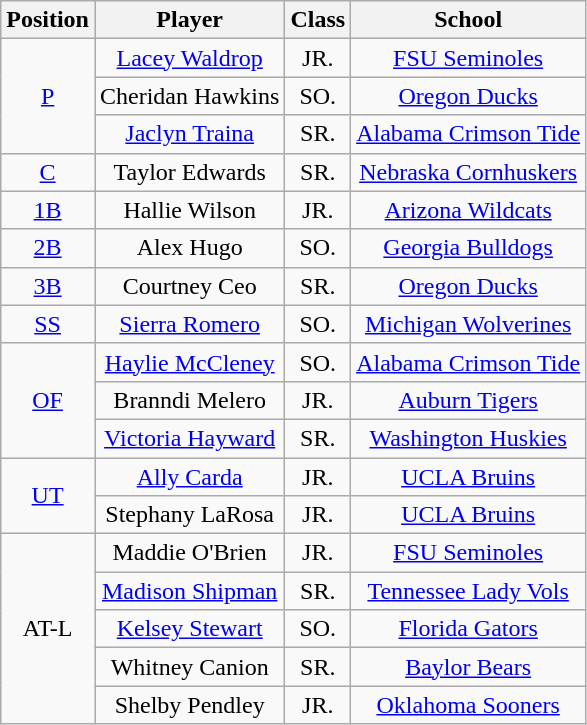<table class="wikitable">
<tr>
<th>Position</th>
<th>Player</th>
<th>Class</th>
<th>School</th>
</tr>
<tr align=center>
<td rowspan=3><a href='#'>P</a></td>
<td><a href='#'>Lacey Waldrop</a></td>
<td>JR.</td>
<td><a href='#'>FSU Seminoles</a></td>
</tr>
<tr align=center>
<td>Cheridan Hawkins</td>
<td>SO.</td>
<td><a href='#'>Oregon Ducks</a></td>
</tr>
<tr align=center>
<td><a href='#'>Jaclyn Traina</a></td>
<td>SR.</td>
<td><a href='#'>Alabama Crimson Tide</a></td>
</tr>
<tr align=center>
<td rowspan=1><a href='#'>C</a></td>
<td>Taylor Edwards</td>
<td>SR.</td>
<td><a href='#'>Nebraska Cornhuskers</a></td>
</tr>
<tr align=center>
<td rowspan=1><a href='#'>1B</a></td>
<td>Hallie Wilson</td>
<td>JR.</td>
<td><a href='#'>Arizona Wildcats</a></td>
</tr>
<tr align=center>
<td rowspan=1><a href='#'>2B</a></td>
<td>Alex Hugo</td>
<td>SO.</td>
<td><a href='#'>Georgia Bulldogs</a></td>
</tr>
<tr align=center>
<td rowspan=1><a href='#'>3B</a></td>
<td>Courtney Ceo</td>
<td>SR.</td>
<td><a href='#'>Oregon Ducks</a></td>
</tr>
<tr align=center>
<td rowspan=1><a href='#'>SS</a></td>
<td><a href='#'>Sierra Romero</a></td>
<td>SO.</td>
<td><a href='#'>Michigan Wolverines</a></td>
</tr>
<tr align=center>
<td rowspan=3><a href='#'>OF</a></td>
<td><a href='#'>Haylie McCleney</a></td>
<td>SO.</td>
<td><a href='#'>Alabama Crimson Tide</a></td>
</tr>
<tr align=center>
<td>Branndi Melero</td>
<td>JR.</td>
<td><a href='#'>Auburn Tigers</a></td>
</tr>
<tr align=center>
<td><a href='#'>Victoria Hayward</a></td>
<td>SR.</td>
<td><a href='#'>Washington Huskies</a></td>
</tr>
<tr align=center>
<td rowspan=2><a href='#'>UT</a></td>
<td><a href='#'>Ally Carda</a></td>
<td>JR.</td>
<td><a href='#'>UCLA Bruins</a></td>
</tr>
<tr align=center>
<td>Stephany LaRosa</td>
<td>JR.</td>
<td><a href='#'>UCLA Bruins</a></td>
</tr>
<tr align=center>
<td rowspan=5>AT-L</td>
<td>Maddie O'Brien</td>
<td>JR.</td>
<td><a href='#'>FSU Seminoles</a></td>
</tr>
<tr align=center>
<td><a href='#'>Madison Shipman</a></td>
<td>SR.</td>
<td><a href='#'>Tennessee Lady Vols</a></td>
</tr>
<tr align=center>
<td><a href='#'>Kelsey Stewart</a></td>
<td>SO.</td>
<td><a href='#'>Florida Gators</a></td>
</tr>
<tr align=center>
<td>Whitney Canion</td>
<td>SR.</td>
<td><a href='#'>Baylor Bears</a></td>
</tr>
<tr align=center>
<td>Shelby Pendley</td>
<td>JR.</td>
<td><a href='#'>Oklahoma Sooners</a></td>
</tr>
</table>
